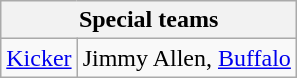<table class="wikitable">
<tr>
<th colspan="6">Special teams</th>
</tr>
<tr>
<td><a href='#'>Kicker</a></td>
<td>Jimmy Allen, <a href='#'>Buffalo</a></td>
</tr>
</table>
